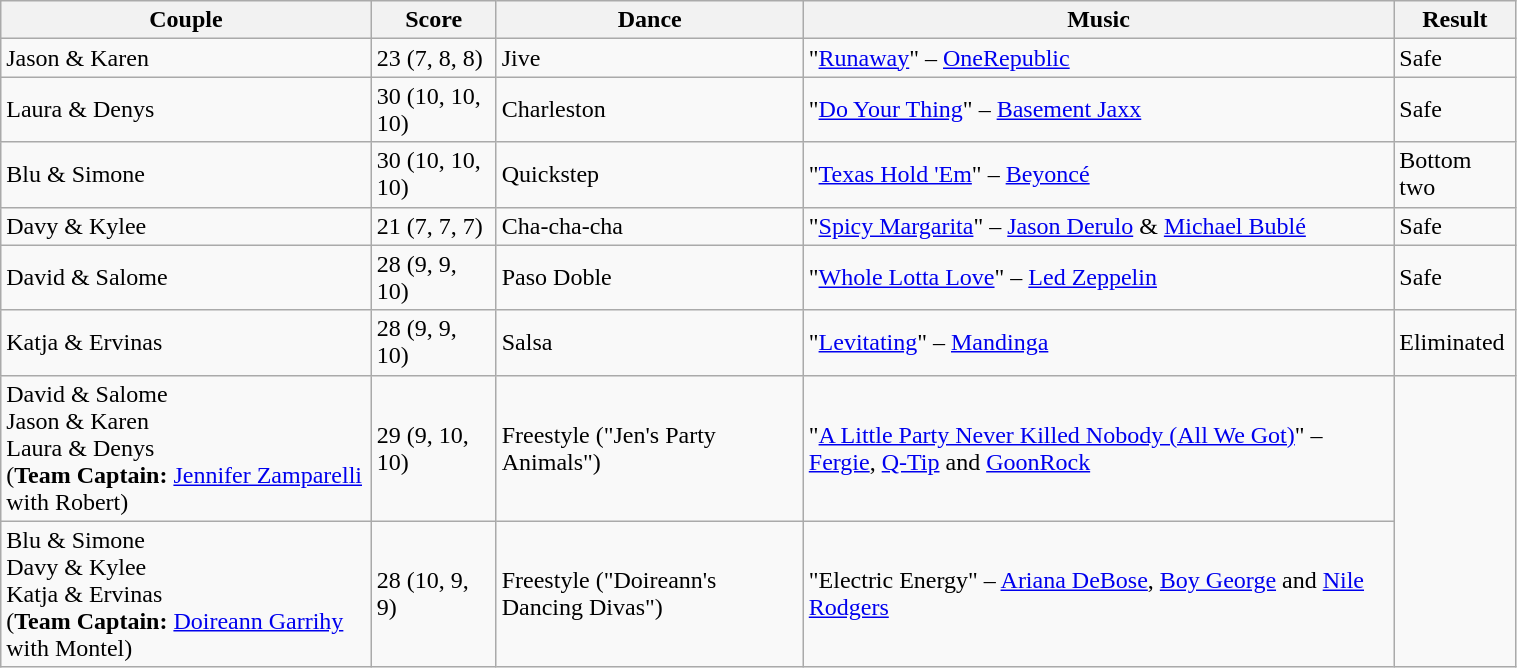<table class="wikitable" style="width:80%;">
<tr>
<th>Couple</th>
<th>Score</th>
<th>Dance</th>
<th>Music</th>
<th>Result</th>
</tr>
<tr>
<td>Jason & Karen</td>
<td>23 (7, 8, 8)</td>
<td>Jive</td>
<td>"<a href='#'>Runaway</a>" – <a href='#'>OneRepublic</a></td>
<td>Safe</td>
</tr>
<tr>
<td>Laura & Denys</td>
<td>30 (10, 10, 10)</td>
<td>Charleston</td>
<td>"<a href='#'>Do Your Thing</a>" – <a href='#'>Basement Jaxx</a></td>
<td>Safe</td>
</tr>
<tr>
<td>Blu & Simone</td>
<td>30 (10, 10, 10)</td>
<td>Quickstep</td>
<td>"<a href='#'>Texas Hold 'Em</a>" – <a href='#'>Beyoncé</a></td>
<td>Bottom two</td>
</tr>
<tr>
<td>Davy & Kylee</td>
<td>21 (7, 7, 7)</td>
<td>Cha-cha-cha</td>
<td>"<a href='#'>Spicy Margarita</a>" – <a href='#'>Jason Derulo</a> & <a href='#'>Michael Bublé</a></td>
<td>Safe</td>
</tr>
<tr>
<td>David & Salome</td>
<td>28 (9, 9, 10)</td>
<td>Paso Doble</td>
<td>"<a href='#'>Whole Lotta Love</a>" – <a href='#'>Led Zeppelin</a></td>
<td>Safe</td>
</tr>
<tr>
<td>Katja & Ervinas</td>
<td>28 (9, 9, 10)</td>
<td>Salsa</td>
<td>"<a href='#'>Levitating</a>" – <a href='#'>Mandinga</a></td>
<td>Eliminated</td>
</tr>
<tr>
<td>David & Salome<br>Jason & Karen<br>Laura & Denys<br>(<strong>Team Captain:</strong> <a href='#'>Jennifer Zamparelli</a> with Robert)</td>
<td>29 (9, 10, 10)</td>
<td>Freestyle ("Jen's Party Animals")</td>
<td>"<a href='#'>A Little Party Never Killed Nobody (All We Got)</a>" – <a href='#'>Fergie</a>, <a href='#'>Q-Tip</a> and <a href='#'>GoonRock</a></td>
<td rowspan="2"></td>
</tr>
<tr>
<td>Blu & Simone<br>Davy & Kylee<br>Katja & Ervinas<br>(<strong>Team Captain:</strong> <a href='#'>Doireann Garrihy</a> with Montel)</td>
<td>28 (10, 9, 9)</td>
<td>Freestyle ("Doireann's Dancing Divas")</td>
<td>"Electric Energy" – <a href='#'>Ariana DeBose</a>, <a href='#'>Boy George</a> and <a href='#'>Nile Rodgers</a></td>
</tr>
</table>
